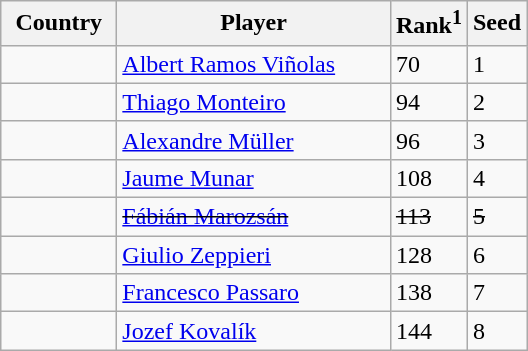<table class="sortable wikitable">
<tr>
<th width="70">Country</th>
<th width="175">Player</th>
<th>Rank<sup>1</sup></th>
<th>Seed</th>
</tr>
<tr>
<td></td>
<td><a href='#'>Albert Ramos Viñolas</a></td>
<td>70</td>
<td>1</td>
</tr>
<tr>
<td></td>
<td><a href='#'>Thiago Monteiro</a></td>
<td>94</td>
<td>2</td>
</tr>
<tr>
<td></td>
<td><a href='#'>Alexandre Müller</a></td>
<td>96</td>
<td>3</td>
</tr>
<tr>
<td></td>
<td><a href='#'>Jaume Munar</a></td>
<td>108</td>
<td>4</td>
</tr>
<tr>
<td><s></s></td>
<td><s><a href='#'>Fábián Marozsán</a></s></td>
<td><s>113</s></td>
<td><s>5</s></td>
</tr>
<tr>
<td></td>
<td><a href='#'>Giulio Zeppieri</a></td>
<td>128</td>
<td>6</td>
</tr>
<tr>
<td></td>
<td><a href='#'>Francesco Passaro</a></td>
<td>138</td>
<td>7</td>
</tr>
<tr>
<td></td>
<td><a href='#'>Jozef Kovalík</a></td>
<td>144</td>
<td>8</td>
</tr>
</table>
